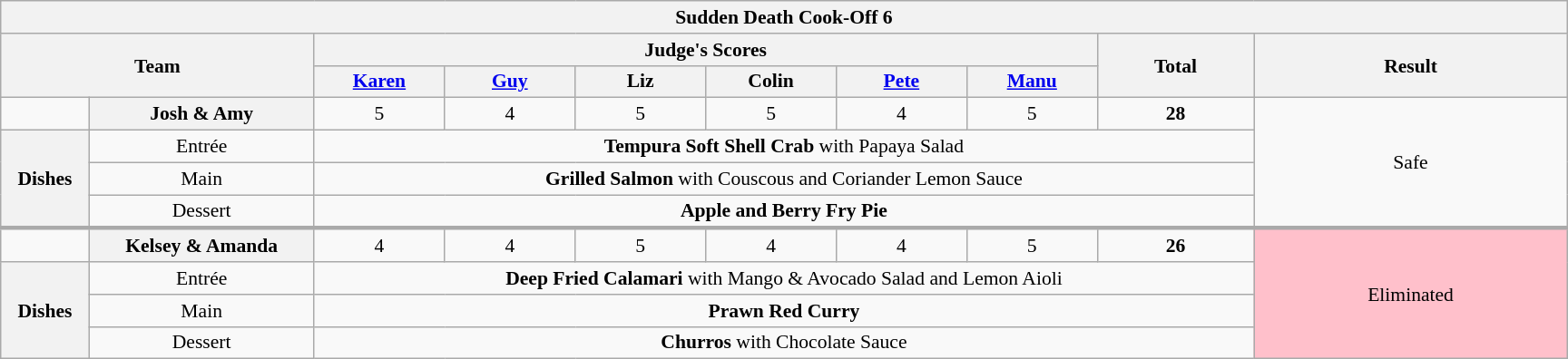<table class="wikitable plainrowheaders" style="margin:1em auto; text-align:center; font-size:90%; width:80em;">
<tr>
<th colspan="10" >Sudden Death Cook-Off 6</th>
</tr>
<tr>
<th rowspan="2" style="width:20%;" colspan="2">Team</th>
<th colspan="6" style="width:50%;">Judge's Scores</th>
<th rowspan="2" style="width:10%;">Total<br></th>
<th rowspan="2" style="width:20%;">Result</th>
</tr>
<tr>
<th style="width:50px;"><a href='#'>Karen</a></th>
<th style="width:50px;"><a href='#'>Guy</a></th>
<th style="width:50px;">Liz</th>
<th style="width:50px;">Colin</th>
<th style="width:50px;"><a href='#'>Pete</a></th>
<th style="width:50px;"><a href='#'>Manu</a></th>
</tr>
<tr>
<td></td>
<th style="text-align:centre">Josh & Amy</th>
<td>5</td>
<td>4</td>
<td>5</td>
<td>5</td>
<td>4</td>
<td>5</td>
<td><strong>28</strong></td>
<td rowspan="4">Safe</td>
</tr>
<tr>
<th rowspan="3">Dishes</th>
<td>Entrée</td>
<td colspan="7"><strong>Tempura Soft Shell Crab</strong> with Papaya Salad</td>
</tr>
<tr>
<td>Main</td>
<td colspan="7"><strong>Grilled Salmon</strong> with Couscous and Coriander Lemon Sauce</td>
</tr>
<tr>
<td>Dessert</td>
<td colspan="7"><strong>Apple and Berry Fry Pie</strong></td>
</tr>
<tr style="border-top:3px solid #aaa;">
<td></td>
<th style="text-align:centre">Kelsey & Amanda</th>
<td>4</td>
<td>4</td>
<td>5</td>
<td>4</td>
<td>4</td>
<td>5</td>
<td><strong>26</strong></td>
<td style="background:pink" rowspan="4">Eliminated</td>
</tr>
<tr>
<th rowspan="3">Dishes</th>
<td>Entrée</td>
<td colspan="7"><strong>Deep Fried Calamari</strong> with Mango & Avocado Salad and Lemon Aioli</td>
</tr>
<tr>
<td>Main</td>
<td colspan="7"><strong>Prawn Red Curry</strong></td>
</tr>
<tr>
<td>Dessert</td>
<td colspan="7"><strong>Churros</strong> with Chocolate Sauce</td>
</tr>
</table>
